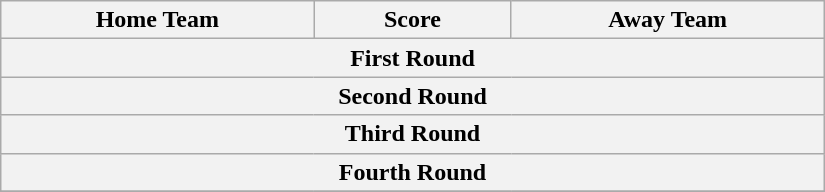<table class="wikitable" style="text-align: center; width:550px">
<tr>
<th scope="col" width="195px">Home Team</th>
<th scope="col" width="120px">Score</th>
<th scope="col" width="195px">Away Team</th>
</tr>
<tr>
<th colspan="3">First Round</th>
</tr>
<tr>
<th colspan="3">Second Round<br>


</th>
</tr>
<tr>
<th colspan="3">Third Round<br>
</th>
</tr>
<tr>
<th colspan="3">Fourth Round<br></th>
</tr>
<tr>
</tr>
</table>
